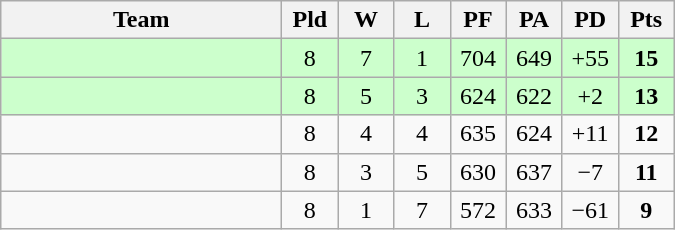<table class=wikitable style="text-align:center">
<tr>
<th width=180>Team</th>
<th width=30>Pld</th>
<th width=30>W</th>
<th width=30>L</th>
<th width=30>PF</th>
<th width=30>PA</th>
<th width=30>PD</th>
<th width=30>Pts</th>
</tr>
<tr align=center bgcolor="#ccffcc">
<td align=left></td>
<td>8</td>
<td>7</td>
<td>1</td>
<td>704</td>
<td>649</td>
<td>+55</td>
<td><strong>15</strong></td>
</tr>
<tr align=center bgcolor="#ccffcc">
<td align=left></td>
<td>8</td>
<td>5</td>
<td>3</td>
<td>624</td>
<td>622</td>
<td>+2</td>
<td><strong>13</strong></td>
</tr>
<tr align=center>
<td align=left></td>
<td>8</td>
<td>4</td>
<td>4</td>
<td>635</td>
<td>624</td>
<td>+11</td>
<td><strong>12</strong></td>
</tr>
<tr align=center>
<td align=left></td>
<td>8</td>
<td>3</td>
<td>5</td>
<td>630</td>
<td>637</td>
<td>−7</td>
<td><strong>11</strong></td>
</tr>
<tr align=center>
<td align=left></td>
<td>8</td>
<td>1</td>
<td>7</td>
<td>572</td>
<td>633</td>
<td>−61</td>
<td><strong>9</strong></td>
</tr>
</table>
